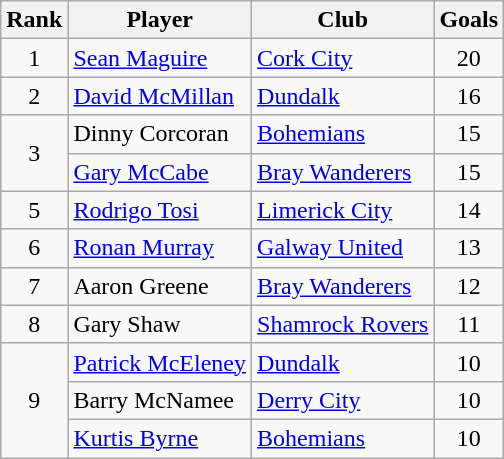<table class="wikitable" style="text-align:center">
<tr>
<th>Rank</th>
<th>Player</th>
<th>Club</th>
<th>Goals</th>
</tr>
<tr>
<td>1</td>
<td align="left"> <a href='#'>Sean Maguire</a></td>
<td align="left"><a href='#'>Cork City</a></td>
<td>20</td>
</tr>
<tr>
<td>2</td>
<td align="left"> <a href='#'>David McMillan</a></td>
<td align="left"><a href='#'>Dundalk</a></td>
<td>16</td>
</tr>
<tr>
<td rowspan=2>3</td>
<td align="left"> Dinny Corcoran</td>
<td align="left"><a href='#'>Bohemians</a></td>
<td>15</td>
</tr>
<tr>
<td align="left"> <a href='#'>Gary McCabe</a></td>
<td align="left"><a href='#'>Bray Wanderers</a></td>
<td>15</td>
</tr>
<tr>
<td>5</td>
<td align="left"> <a href='#'>Rodrigo Tosi</a></td>
<td align="left"><a href='#'>Limerick City</a></td>
<td>14</td>
</tr>
<tr>
<td>6</td>
<td align="left"> <a href='#'>Ronan Murray</a></td>
<td align="left"><a href='#'>Galway United</a></td>
<td>13</td>
</tr>
<tr>
<td>7</td>
<td align="left"> Aaron Greene</td>
<td align="left"><a href='#'>Bray Wanderers</a></td>
<td>12</td>
</tr>
<tr>
<td>8</td>
<td align="left"> Gary Shaw</td>
<td align="left"><a href='#'>Shamrock Rovers</a></td>
<td>11</td>
</tr>
<tr>
<td rowspan=3>9</td>
<td align="left"> <a href='#'>Patrick McEleney</a></td>
<td align="left"><a href='#'>Dundalk</a></td>
<td>10</td>
</tr>
<tr>
<td align="left"> Barry McNamee</td>
<td align="left"><a href='#'>Derry City</a></td>
<td>10</td>
</tr>
<tr>
<td align="left"> <a href='#'>Kurtis Byrne</a></td>
<td align="left"><a href='#'>Bohemians</a></td>
<td>10</td>
</tr>
</table>
